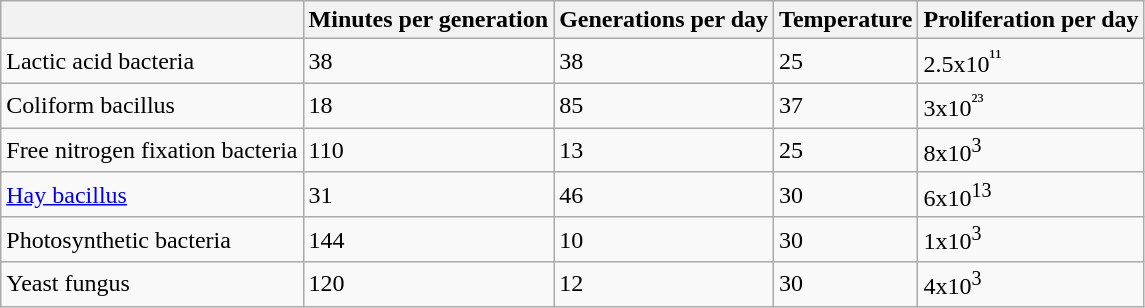<table class="wikitable">
<tr>
<th></th>
<th>Minutes per generation</th>
<th>Generations per day</th>
<th>Temperature</th>
<th>Proliferation per day</th>
</tr>
<tr>
<td>Lactic acid bacteria</td>
<td>38</td>
<td>38</td>
<td>25</td>
<td>2.5x10<sup>¹¹</sup></td>
</tr>
<tr>
<td>Coliform bacillus</td>
<td>18</td>
<td>85</td>
<td>37</td>
<td>3x10<sup>²³</sup></td>
</tr>
<tr>
<td>Free nitrogen fixation bacteria</td>
<td>110</td>
<td>13</td>
<td>25</td>
<td>8x10<sup>3</sup></td>
</tr>
<tr>
<td><a href='#'>Hay bacillus</a></td>
<td>31</td>
<td>46</td>
<td>30</td>
<td>6x10<sup>13</sup></td>
</tr>
<tr>
<td>Photosynthetic bacteria</td>
<td>144</td>
<td>10</td>
<td>30</td>
<td>1x10<sup>3</sup></td>
</tr>
<tr>
<td>Yeast fungus</td>
<td>120</td>
<td>12</td>
<td>30</td>
<td>4x10<sup>3</sup></td>
</tr>
</table>
